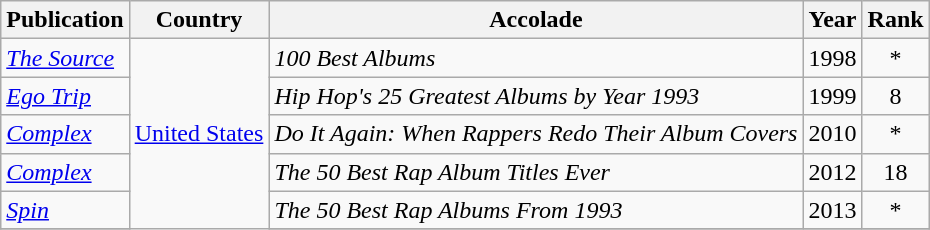<table class="wikitable">
<tr>
<th>Publication</th>
<th>Country</th>
<th>Accolade</th>
<th>Year</th>
<th>Rank</th>
</tr>
<tr>
<td><em><a href='#'>The Source</a></em></td>
<td rowspan=10><a href='#'>United States</a></td>
<td><em>100 Best Albums</em></td>
<td>1998</td>
<td style="text-align:center;">*</td>
</tr>
<tr>
<td><em><a href='#'>Ego Trip</a></em></td>
<td><em>Hip Hop's 25 Greatest Albums by Year 1993</em></td>
<td>1999</td>
<td style="text-align:center;">8</td>
</tr>
<tr>
<td><em><a href='#'>Complex</a></em></td>
<td><em>Do It Again: When Rappers Redo Their Album Covers</em></td>
<td>2010</td>
<td style="text-align:center;">*</td>
</tr>
<tr>
<td><em><a href='#'>Complex</a></em></td>
<td><em>The 50 Best Rap Album Titles Ever</em></td>
<td>2012</td>
<td style="text-align:center;">18</td>
</tr>
<tr>
<td><em><a href='#'>Spin</a></em></td>
<td><em>The 50 Best Rap Albums From 1993</em></td>
<td>2013</td>
<td style="text-align:center;">*</td>
</tr>
<tr>
</tr>
</table>
